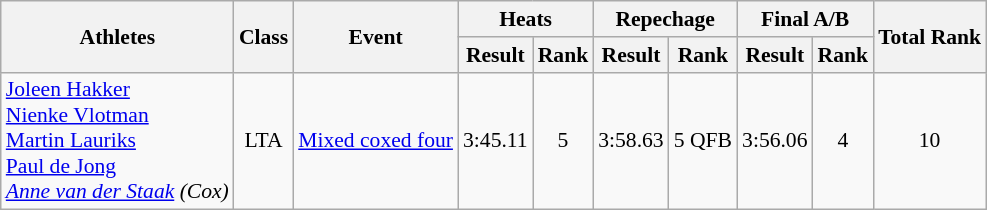<table class=wikitable style="font-size:90%">
<tr>
<th rowspan="2">Athletes</th>
<th rowspan="2">Class</th>
<th rowspan="2">Event</th>
<th colspan="2">Heats</th>
<th colspan="2">Repechage</th>
<th colspan="2">Final A/B</th>
<th rowspan="2">Total Rank</th>
</tr>
<tr>
<th>Result</th>
<th>Rank</th>
<th>Result</th>
<th>Rank</th>
<th>Result</th>
<th>Rank</th>
</tr>
<tr>
<td><a href='#'>Joleen Hakker</a><br><a href='#'>Nienke Vlotman</a><br><a href='#'>Martin Lauriks</a><br><a href='#'>Paul de Jong</a><br><em><a href='#'>Anne van der Staak</a> (Cox)</em></td>
<td align="center">LTA</td>
<td><a href='#'>Mixed coxed four</a></td>
<td align="center">3:45.11</td>
<td align="center">5</td>
<td align="center">3:58.63</td>
<td align="center">5 QFB</td>
<td align="center">3:56.06</td>
<td align="center">4</td>
<td align="center">10</td>
</tr>
</table>
